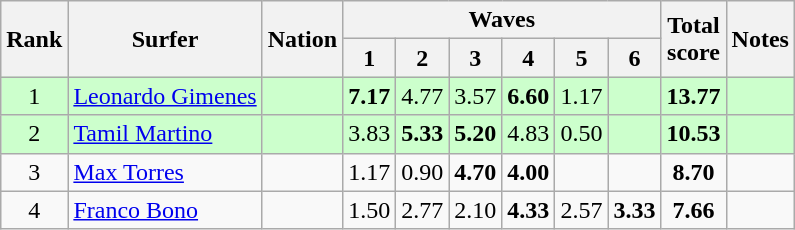<table class="wikitable sortable" style="text-align:center">
<tr>
<th rowspan=2>Rank</th>
<th rowspan=2>Surfer</th>
<th rowspan=2>Nation</th>
<th colspan=6>Waves</th>
<th rowspan=2>Total<br>score</th>
<th rowspan=2>Notes</th>
</tr>
<tr>
<th>1</th>
<th>2</th>
<th>3</th>
<th>4</th>
<th>5</th>
<th>6</th>
</tr>
<tr bgcolor=ccffcc>
<td>1</td>
<td align=left><a href='#'>Leonardo Gimenes</a></td>
<td align=left></td>
<td><strong>7.17</strong></td>
<td>4.77</td>
<td>3.57</td>
<td><strong>6.60</strong></td>
<td>1.17</td>
<td></td>
<td><strong>13.77</strong></td>
<td></td>
</tr>
<tr bgcolor=ccffcc>
<td>2</td>
<td align=left><a href='#'>Tamil Martino</a></td>
<td align=left></td>
<td>3.83</td>
<td><strong>5.33</strong></td>
<td><strong>5.20</strong></td>
<td>4.83</td>
<td>0.50</td>
<td></td>
<td><strong>10.53</strong></td>
<td></td>
</tr>
<tr>
<td>3</td>
<td align=left><a href='#'>Max Torres</a></td>
<td align=left></td>
<td>1.17</td>
<td>0.90</td>
<td><strong>4.70</strong></td>
<td><strong>4.00</strong></td>
<td></td>
<td></td>
<td><strong>8.70</strong></td>
<td></td>
</tr>
<tr>
<td>4</td>
<td align=left><a href='#'>Franco Bono</a></td>
<td align=left></td>
<td>1.50</td>
<td>2.77</td>
<td>2.10</td>
<td><strong>4.33</strong></td>
<td>2.57</td>
<td><strong>3.33</strong></td>
<td><strong>7.66</strong></td>
<td></td>
</tr>
</table>
